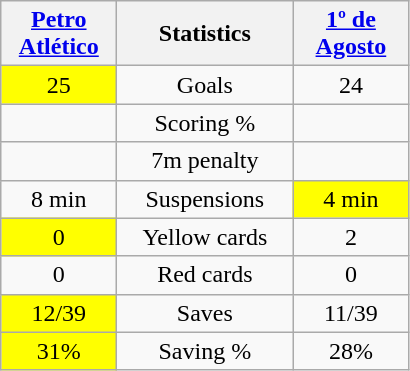<table class="wikitable" style="text-align:center">
<tr>
<th width=70><a href='#'>Petro Atlético</a></th>
<th width=110>Statistics</th>
<th width=70><a href='#'>1º de Agosto</a></th>
</tr>
<tr>
<td bgcolor=yellow>25</td>
<td>Goals</td>
<td>24</td>
</tr>
<tr>
<td></td>
<td>Scoring %</td>
<td></td>
</tr>
<tr>
<td></td>
<td>7m penalty</td>
<td></td>
</tr>
<tr>
<td>8 min</td>
<td>Suspensions</td>
<td bgcolor=yellow>4 min</td>
</tr>
<tr>
<td bgcolor=yellow>0</td>
<td>Yellow cards</td>
<td>2</td>
</tr>
<tr>
<td>0</td>
<td>Red cards</td>
<td>0</td>
</tr>
<tr>
<td bgcolor=yellow>12/39</td>
<td>Saves</td>
<td>11/39</td>
</tr>
<tr>
<td bgcolor=yellow>31%</td>
<td>Saving %</td>
<td>28%</td>
</tr>
</table>
